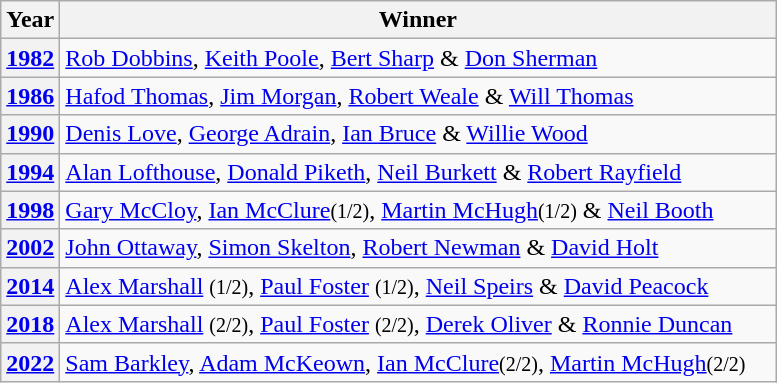<table class="wikitable">
<tr>
<th>Year</th>
<th Width=470>Winner</th>
</tr>
<tr>
<th><a href='#'>1982</a></th>
<td> <a href='#'>Rob Dobbins</a>, <a href='#'>Keith Poole</a>, <a href='#'>Bert Sharp</a> & <a href='#'>Don Sherman</a></td>
</tr>
<tr>
<th><a href='#'>1986</a></th>
<td> <a href='#'>Hafod Thomas</a>, <a href='#'>Jim Morgan</a>, <a href='#'>Robert Weale</a> & <a href='#'>Will Thomas</a></td>
</tr>
<tr>
<th><a href='#'>1990</a></th>
<td> <a href='#'>Denis Love</a>, <a href='#'>George Adrain</a>, <a href='#'>Ian Bruce</a> & <a href='#'>Willie Wood</a></td>
</tr>
<tr>
<th><a href='#'>1994</a></th>
<td> <a href='#'>Alan Lofthouse</a>, <a href='#'>Donald Piketh</a>, <a href='#'>Neil Burkett</a> & <a href='#'>Robert Rayfield</a></td>
</tr>
<tr>
<th><a href='#'>1998</a></th>
<td> <a href='#'>Gary McCloy</a>, <a href='#'>Ian McClure</a><small>(1/2)</small>, <a href='#'>Martin McHugh</a><small>(1/2)</small> & <a href='#'>Neil Booth</a></td>
</tr>
<tr>
<th><a href='#'>2002</a></th>
<td> <a href='#'>John Ottaway</a>, <a href='#'>Simon Skelton</a>, <a href='#'>Robert Newman</a> & <a href='#'>David Holt</a></td>
</tr>
<tr>
<th><a href='#'>2014</a></th>
<td> <a href='#'>Alex Marshall</a> <small>(1/2)</small>, <a href='#'>Paul Foster</a> <small>(1/2)</small>, <a href='#'>Neil Speirs</a> & <a href='#'>David Peacock</a></td>
</tr>
<tr>
<th><a href='#'>2018</a></th>
<td> <a href='#'>Alex Marshall</a> <small>(2/2)</small>, <a href='#'>Paul Foster</a> <small>(2/2)</small>, <a href='#'>Derek Oliver</a> & <a href='#'>Ronnie Duncan</a></td>
</tr>
<tr>
<th><a href='#'>2022</a></th>
<td> <a href='#'>Sam Barkley</a>, <a href='#'>Adam McKeown</a>, <a href='#'>Ian McClure</a><small>(2/2)</small>, <a href='#'>Martin McHugh</a><small>(2/2)</small></td>
</tr>
</table>
